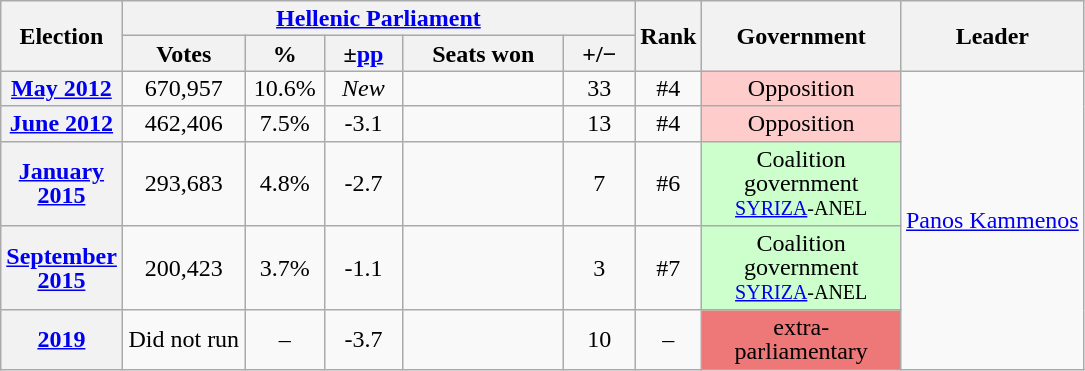<table class="wikitable" style="text-align:center; font-size:100%; line-height:16px;">
<tr>
<th width="60" rowspan="2">Election</th>
<th colspan="5"><a href='#'>Hellenic Parliament</a></th>
<th width="30" rowspan="2">Rank</th>
<th width="125" rowspan="2">Government</th>
<th rowspan="2">Leader</th>
</tr>
<tr>
<th width="75">Votes</th>
<th width="45">%</th>
<th width="45">±<a href='#'>pp</a></th>
<th width="100">Seats won</th>
<th width="40">+/−</th>
</tr>
<tr>
<th><a href='#'>May 2012</a></th>
<td>670,957</td>
<td>10.6%</td>
<td><em>New</em></td>
<td></td>
<td>33</td>
<td>#4</td>
<td style="background-color:#FFCCCC">Opposition</td>
<td rowspan="5"><a href='#'>Panos Kammenos</a></td>
</tr>
<tr>
<th><a href='#'>June 2012</a></th>
<td>462,406</td>
<td>7.5%</td>
<td>-3.1</td>
<td></td>
<td>13</td>
<td>#4</td>
<td style="background-color:#FFCCCC">Opposition</td>
</tr>
<tr>
<th><a href='#'>January 2015</a></th>
<td>293,683</td>
<td>4.8%</td>
<td>-2.7</td>
<td></td>
<td>7</td>
<td>#6</td>
<td style="background-color:#CCFFCC">Coalition government<br><small><a href='#'>SYRIZA</a>-ANEL</small></td>
</tr>
<tr>
<th><a href='#'>September 2015</a></th>
<td>200,423</td>
<td>3.7%</td>
<td>-1.1</td>
<td></td>
<td>3</td>
<td>#7</td>
<td style="background-color:#CCFFCC">Coalition government<br><small><a href='#'>SYRIZA</a>-ANEL</small></td>
</tr>
<tr>
<th><a href='#'>2019</a></th>
<td>Did not run</td>
<td>–</td>
<td>-3.7</td>
<td></td>
<td>10</td>
<td>–</td>
<td style="background-color:#EE7777">extra-parliamentary</td>
</tr>
</table>
